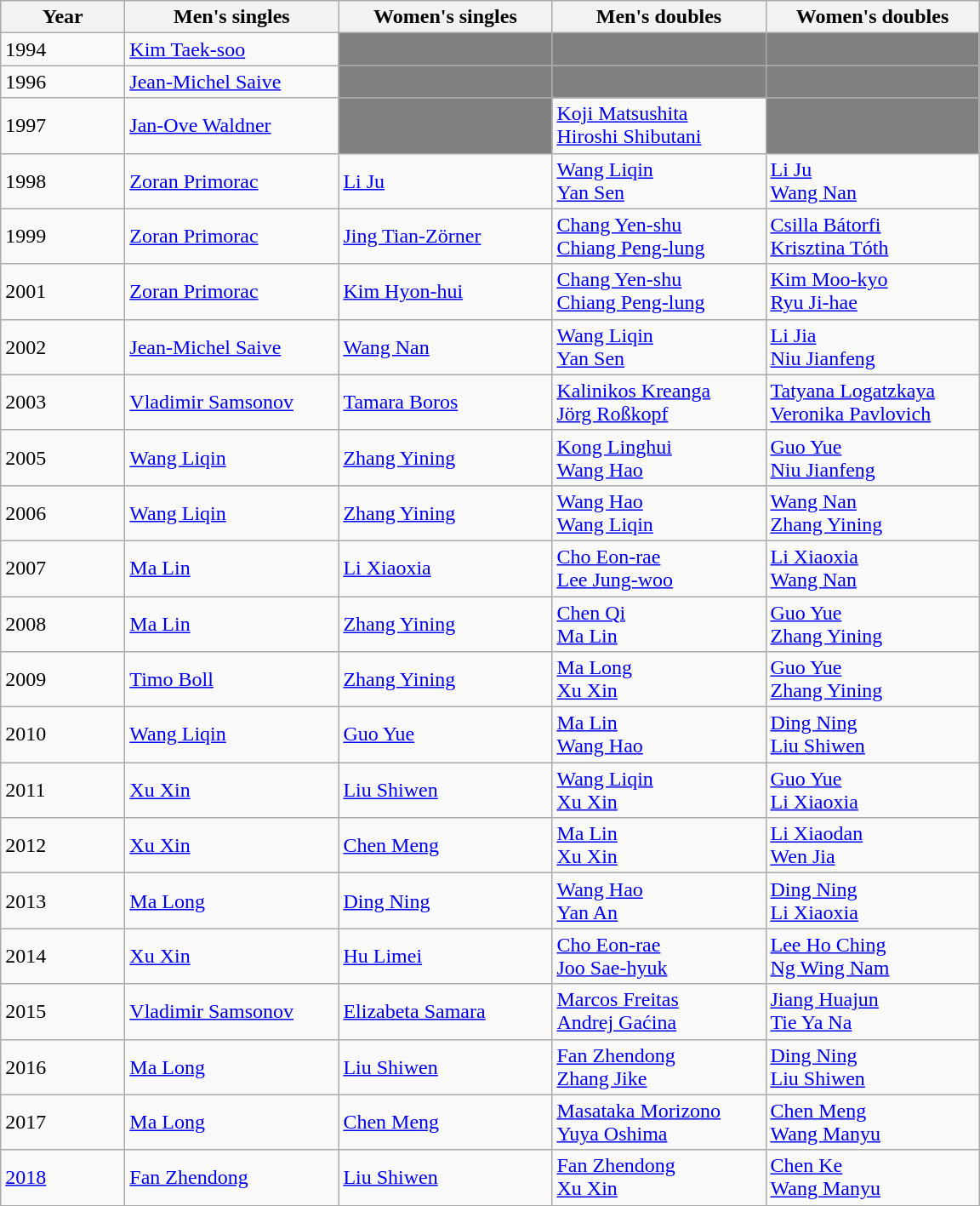<table class="wikitable">
<tr>
<th width="90">Year</th>
<th width="160">Men's singles</th>
<th width="160">Women's singles</th>
<th width="160">Men's doubles</th>
<th width="160">Women's doubles</th>
</tr>
<tr>
<td>1994</td>
<td> <a href='#'>Kim Taek-soo</a></td>
<td bgcolor=gray></td>
<td bgcolor=gray></td>
<td bgcolor=gray></td>
</tr>
<tr>
<td>1996</td>
<td> <a href='#'>Jean-Michel Saive</a></td>
<td bgcolor=gray></td>
<td bgcolor=gray></td>
<td bgcolor=gray></td>
</tr>
<tr>
<td>1997</td>
<td> <a href='#'>Jan-Ove Waldner</a></td>
<td bgcolor=gray></td>
<td> <a href='#'>Koji Matsushita</a><br> <a href='#'>Hiroshi Shibutani</a></td>
<td bgcolor=gray></td>
</tr>
<tr>
<td>1998</td>
<td> <a href='#'>Zoran Primorac</a></td>
<td> <a href='#'>Li Ju</a></td>
<td> <a href='#'>Wang Liqin</a><br> <a href='#'>Yan Sen</a></td>
<td> <a href='#'>Li Ju</a><br> <a href='#'>Wang Nan</a></td>
</tr>
<tr>
<td>1999</td>
<td> <a href='#'>Zoran Primorac</a></td>
<td> <a href='#'>Jing Tian-Zörner</a></td>
<td> <a href='#'>Chang Yen-shu</a><br> <a href='#'>Chiang Peng-lung</a></td>
<td> <a href='#'>Csilla Bátorfi</a><br> <a href='#'>Krisztina Tóth</a></td>
</tr>
<tr>
<td>2001</td>
<td> <a href='#'>Zoran Primorac</a></td>
<td> <a href='#'>Kim Hyon-hui</a></td>
<td> <a href='#'>Chang Yen-shu</a><br> <a href='#'>Chiang Peng-lung</a></td>
<td> <a href='#'>Kim Moo-kyo</a><br> <a href='#'>Ryu Ji-hae</a></td>
</tr>
<tr>
<td>2002</td>
<td> <a href='#'>Jean-Michel Saive</a></td>
<td> <a href='#'>Wang Nan</a></td>
<td> <a href='#'>Wang Liqin</a><br> <a href='#'>Yan Sen</a></td>
<td> <a href='#'>Li Jia</a><br> <a href='#'>Niu Jianfeng</a></td>
</tr>
<tr>
<td>2003</td>
<td> <a href='#'>Vladimir Samsonov</a></td>
<td> <a href='#'>Tamara Boros</a></td>
<td> <a href='#'>Kalinikos Kreanga</a><br> <a href='#'>Jörg Roßkopf</a></td>
<td> <a href='#'>Tatyana Logatzkaya</a><br> <a href='#'>Veronika Pavlovich</a></td>
</tr>
<tr>
<td>2005</td>
<td> <a href='#'>Wang Liqin</a></td>
<td> <a href='#'>Zhang Yining</a></td>
<td> <a href='#'>Kong Linghui</a><br> <a href='#'>Wang Hao</a></td>
<td> <a href='#'>Guo Yue</a><br> <a href='#'>Niu Jianfeng</a></td>
</tr>
<tr>
<td>2006</td>
<td> <a href='#'>Wang Liqin</a></td>
<td> <a href='#'>Zhang Yining</a></td>
<td> <a href='#'>Wang Hao</a><br> <a href='#'>Wang Liqin</a></td>
<td> <a href='#'>Wang Nan</a><br> <a href='#'>Zhang Yining</a></td>
</tr>
<tr>
<td>2007</td>
<td> <a href='#'>Ma Lin</a></td>
<td> <a href='#'>Li Xiaoxia</a></td>
<td> <a href='#'>Cho Eon-rae</a><br> <a href='#'>Lee Jung-woo</a></td>
<td> <a href='#'>Li Xiaoxia</a><br> <a href='#'>Wang Nan</a></td>
</tr>
<tr>
<td>2008</td>
<td> <a href='#'>Ma Lin</a></td>
<td> <a href='#'>Zhang Yining</a></td>
<td> <a href='#'>Chen Qi</a><br> <a href='#'>Ma Lin</a></td>
<td> <a href='#'>Guo Yue</a><br> <a href='#'>Zhang Yining</a></td>
</tr>
<tr>
<td>2009</td>
<td> <a href='#'>Timo Boll</a></td>
<td> <a href='#'>Zhang Yining</a></td>
<td> <a href='#'>Ma Long</a><br> <a href='#'>Xu Xin</a></td>
<td> <a href='#'>Guo Yue</a><br> <a href='#'>Zhang Yining</a></td>
</tr>
<tr>
<td>2010</td>
<td> <a href='#'>Wang Liqin</a></td>
<td> <a href='#'>Guo Yue</a></td>
<td> <a href='#'>Ma Lin</a><br> <a href='#'>Wang Hao</a></td>
<td> <a href='#'>Ding Ning</a><br> <a href='#'>Liu Shiwen</a></td>
</tr>
<tr>
<td>2011</td>
<td> <a href='#'>Xu Xin</a></td>
<td> <a href='#'>Liu Shiwen</a></td>
<td> <a href='#'>Wang Liqin</a><br> <a href='#'>Xu Xin</a></td>
<td> <a href='#'>Guo Yue</a><br> <a href='#'>Li Xiaoxia</a></td>
</tr>
<tr>
<td>2012</td>
<td> <a href='#'>Xu Xin</a></td>
<td> <a href='#'>Chen Meng</a></td>
<td> <a href='#'>Ma Lin</a><br> <a href='#'>Xu Xin</a></td>
<td> <a href='#'>Li Xiaodan</a><br> <a href='#'>Wen Jia</a></td>
</tr>
<tr>
<td>2013</td>
<td> <a href='#'>Ma Long</a></td>
<td> <a href='#'>Ding Ning</a></td>
<td> <a href='#'>Wang Hao</a><br> <a href='#'>Yan An</a></td>
<td> <a href='#'>Ding Ning</a><br> <a href='#'>Li Xiaoxia</a></td>
</tr>
<tr>
<td>2014</td>
<td> <a href='#'>Xu Xin</a></td>
<td> <a href='#'>Hu Limei</a></td>
<td> <a href='#'>Cho Eon-rae</a><br> <a href='#'>Joo Sae-hyuk</a></td>
<td> <a href='#'>Lee Ho Ching</a><br> <a href='#'>Ng Wing Nam</a></td>
</tr>
<tr>
<td>2015</td>
<td> <a href='#'>Vladimir Samsonov</a></td>
<td> <a href='#'>Elizabeta Samara</a></td>
<td> <a href='#'>Marcos Freitas</a><br> <a href='#'>Andrej Gaćina</a></td>
<td> <a href='#'>Jiang Huajun</a><br> <a href='#'>Tie Ya Na</a></td>
</tr>
<tr>
<td>2016</td>
<td> <a href='#'>Ma Long</a></td>
<td> <a href='#'>Liu Shiwen</a></td>
<td> <a href='#'>Fan Zhendong</a><br> <a href='#'>Zhang Jike</a></td>
<td> <a href='#'>Ding Ning</a><br> <a href='#'>Liu Shiwen</a></td>
</tr>
<tr>
<td>2017</td>
<td> <a href='#'>Ma Long</a></td>
<td> <a href='#'>Chen Meng</a></td>
<td> <a href='#'>Masataka Morizono</a><br> <a href='#'>Yuya Oshima</a></td>
<td> <a href='#'>Chen Meng</a><br> <a href='#'>Wang Manyu</a></td>
</tr>
<tr>
<td><a href='#'>2018</a></td>
<td> <a href='#'>Fan Zhendong</a></td>
<td> <a href='#'>Liu Shiwen</a></td>
<td> <a href='#'>Fan Zhendong</a><br> <a href='#'>Xu Xin</a></td>
<td> <a href='#'>Chen Ke</a><br> <a href='#'>Wang Manyu</a></td>
</tr>
</table>
